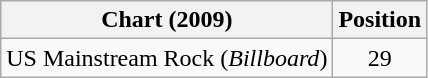<table class="wikitable sortable">
<tr>
<th>Chart (2009)</th>
<th>Position</th>
</tr>
<tr>
<td>US Mainstream Rock (<em>Billboard</em>)</td>
<td align="center">29</td>
</tr>
</table>
